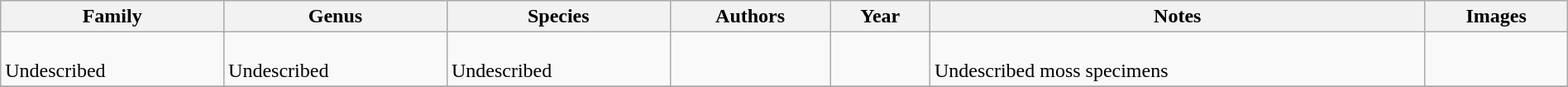<table class="wikitable sortable"  style="margin:auto; width:100%;">
<tr>
<th>Family</th>
<th>Genus</th>
<th>Species</th>
<th>Authors</th>
<th>Year</th>
<th>Notes</th>
<th>Images</th>
</tr>
<tr>
<td><br>Undescribed</td>
<td><br>Undescribed</td>
<td><br>Undescribed</td>
<td></td>
<td></td>
<td><br>Undescribed moss specimens</td>
<td><br></td>
</tr>
<tr>
</tr>
</table>
